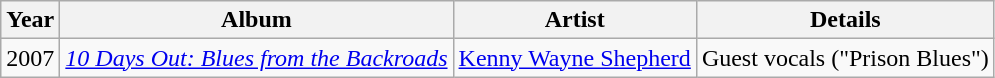<table class="wikitable sortable">
<tr>
<th>Year</th>
<th>Album</th>
<th>Artist</th>
<th>Details</th>
</tr>
<tr>
<td>2007</td>
<td><em><a href='#'>10 Days Out: Blues from the Backroads</a></em></td>
<td><a href='#'>Kenny Wayne Shepherd</a></td>
<td>Guest vocals ("Prison Blues")</td>
</tr>
</table>
